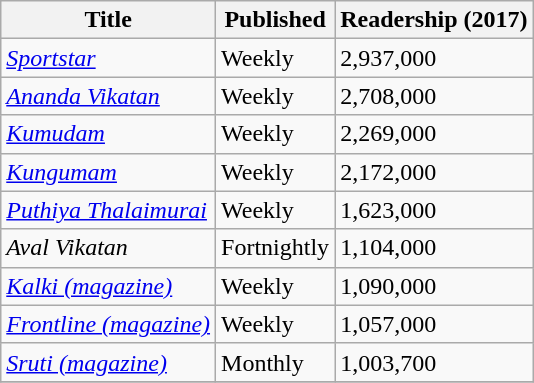<table class="wikitable sortable">
<tr>
<th>Title</th>
<th>Published</th>
<th>Readership (2017)</th>
</tr>
<tr>
<td><em><a href='#'>Sportstar</a></em></td>
<td>Weekly</td>
<td>2,937,000</td>
</tr>
<tr>
<td><em><a href='#'>Ananda Vikatan</a></em></td>
<td>Weekly</td>
<td>2,708,000</td>
</tr>
<tr>
<td><em><a href='#'>Kumudam</a></em></td>
<td>Weekly</td>
<td>2,269,000</td>
</tr>
<tr>
<td><em><a href='#'>Kungumam</a></em></td>
<td>Weekly</td>
<td>2,172,000</td>
</tr>
<tr>
<td><em><a href='#'>Puthiya Thalaimurai</a></em></td>
<td>Weekly</td>
<td>1,623,000</td>
</tr>
<tr>
<td><em>Aval Vikatan</em></td>
<td>Fortnightly</td>
<td>1,104,000</td>
</tr>
<tr>
<td><em><a href='#'>Kalki (magazine)</a></em></td>
<td>Weekly</td>
<td>1,090,000</td>
</tr>
<tr>
<td><em><a href='#'>Frontline (magazine)</a></em></td>
<td>Weekly</td>
<td>1,057,000</td>
</tr>
<tr>
<td><em><a href='#'>Sruti (magazine)</a></em></td>
<td>Monthly</td>
<td>1,003,700</td>
</tr>
<tr>
</tr>
</table>
